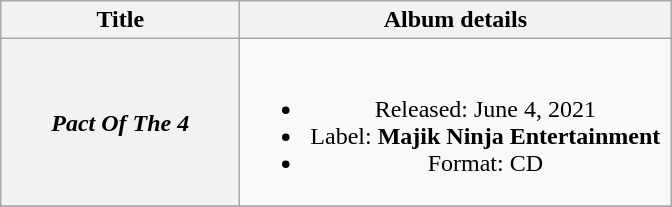<table class="wikitable plainrowheaders" style="text-align:center;">
<tr>
<th scope="col" style="width:9.5em;">Title</th>
<th scope="col" style="width:17.5em;">Album details</th>
</tr>
<tr>
<th scope="row"><em>Pact Of The 4</em></th>
<td><br><ul><li>Released: June 4, 2021</li><li>Label: <strong>Majik Ninja Entertainment</strong></li><li>Format: CD</li></ul></td>
</tr>
<tr>
</tr>
</table>
